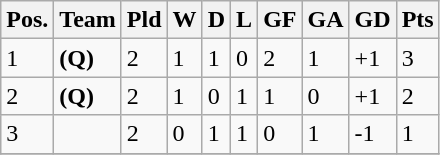<table class="wikitable">
<tr>
<th>Pos.</th>
<th>Team</th>
<th>Pld</th>
<th>W</th>
<th>D</th>
<th>L</th>
<th>GF</th>
<th>GA</th>
<th>GD</th>
<th>Pts</th>
</tr>
<tr>
<td>1</td>
<td><strong>(Q)</strong></td>
<td>2</td>
<td>1</td>
<td>1</td>
<td>0</td>
<td>2</td>
<td>1</td>
<td>+1</td>
<td>3</td>
</tr>
<tr>
<td>2</td>
<td><strong>(Q)</strong></td>
<td>2</td>
<td>1</td>
<td>0</td>
<td>1</td>
<td>1</td>
<td>0</td>
<td>+1</td>
<td>2</td>
</tr>
<tr>
<td>3</td>
<td></td>
<td>2</td>
<td>0</td>
<td>1</td>
<td>1</td>
<td>0</td>
<td>1</td>
<td>-1</td>
<td>1</td>
</tr>
<tr>
</tr>
</table>
